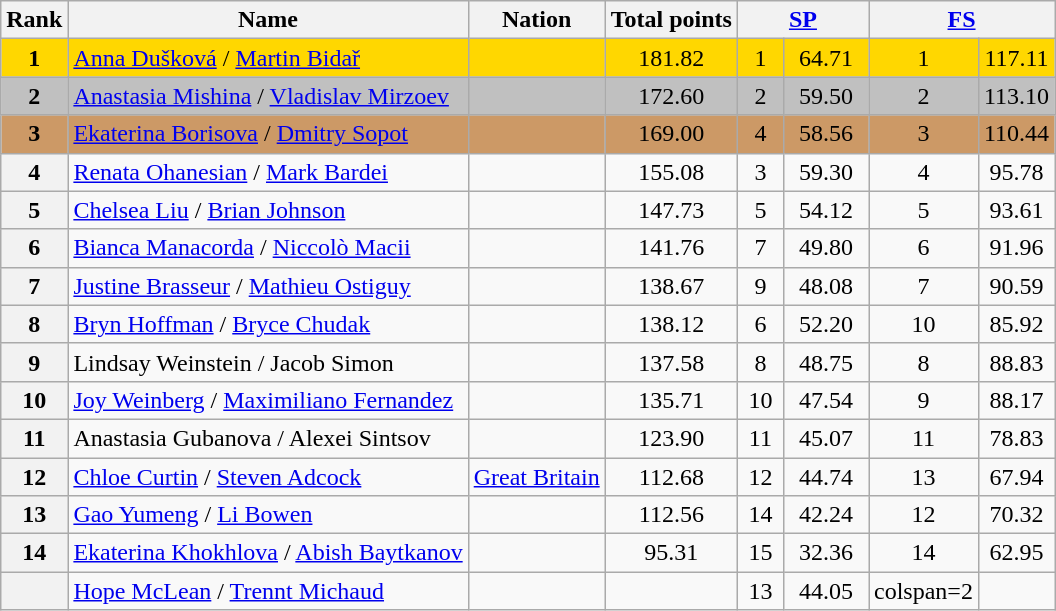<table class="wikitable sortable">
<tr>
<th>Rank</th>
<th>Name</th>
<th>Nation</th>
<th>Total points</th>
<th colspan="2" width="80px"><a href='#'>SP</a></th>
<th colspan="2" width="80px"><a href='#'>FS</a></th>
</tr>
<tr bgcolor="gold">
<td align="center"><strong>1</strong></td>
<td><a href='#'>Anna Dušková</a> / <a href='#'>Martin Bidař</a></td>
<td></td>
<td align="center">181.82</td>
<td align="center">1</td>
<td align="center">64.71</td>
<td align="center">1</td>
<td align="center">117.11</td>
</tr>
<tr bgcolor="silver">
<td align="center"><strong>2</strong></td>
<td><a href='#'>Anastasia Mishina</a> / <a href='#'>Vladislav Mirzoev</a></td>
<td></td>
<td align="center">172.60</td>
<td align="center">2</td>
<td align="center">59.50</td>
<td align="center">2</td>
<td align="center">113.10</td>
</tr>
<tr bgcolor="cc9966">
<td align="center"><strong>3</strong></td>
<td><a href='#'>Ekaterina Borisova</a> / <a href='#'>Dmitry Sopot</a></td>
<td></td>
<td align="center">169.00</td>
<td align="center">4</td>
<td align="center">58.56</td>
<td align="center">3</td>
<td align="center">110.44</td>
</tr>
<tr>
<th>4</th>
<td><a href='#'>Renata Ohanesian</a> / <a href='#'>Mark Bardei</a></td>
<td></td>
<td align="center">155.08</td>
<td align="center">3</td>
<td align="center">59.30</td>
<td align="center">4</td>
<td align="center">95.78</td>
</tr>
<tr>
<th>5</th>
<td><a href='#'>Chelsea Liu</a> / <a href='#'>Brian Johnson</a></td>
<td></td>
<td align="center">147.73</td>
<td align="center">5</td>
<td align="center">54.12</td>
<td align="center">5</td>
<td align="center">93.61</td>
</tr>
<tr>
<th>6</th>
<td><a href='#'>Bianca Manacorda</a> / <a href='#'>Niccolò Macii</a></td>
<td></td>
<td align="center">141.76</td>
<td align="center">7</td>
<td align="center">49.80</td>
<td align="center">6</td>
<td align="center">91.96</td>
</tr>
<tr>
<th>7</th>
<td><a href='#'>Justine Brasseur</a> / <a href='#'>Mathieu Ostiguy</a></td>
<td></td>
<td align="center">138.67</td>
<td align="center">9</td>
<td align="center">48.08</td>
<td align="center">7</td>
<td align="center">90.59</td>
</tr>
<tr>
<th>8</th>
<td><a href='#'>Bryn Hoffman</a> / <a href='#'>Bryce Chudak</a></td>
<td></td>
<td align="center">138.12</td>
<td align="center">6</td>
<td align="center">52.20</td>
<td align="center">10</td>
<td align="center">85.92</td>
</tr>
<tr>
<th>9</th>
<td>Lindsay Weinstein / Jacob Simon</td>
<td></td>
<td align="center">137.58</td>
<td align="center">8</td>
<td align="center">48.75</td>
<td align="center">8</td>
<td align="center">88.83</td>
</tr>
<tr>
<th>10</th>
<td><a href='#'>Joy Weinberg</a> / <a href='#'>Maximiliano Fernandez</a></td>
<td></td>
<td align="center">135.71</td>
<td align="center">10</td>
<td align="center">47.54</td>
<td align="center">9</td>
<td align="center">88.17</td>
</tr>
<tr>
<th>11</th>
<td>Anastasia Gubanova / Alexei Sintsov</td>
<td></td>
<td align="center">123.90</td>
<td align="center">11</td>
<td align="center">45.07</td>
<td align="center">11</td>
<td align="center">78.83</td>
</tr>
<tr>
<th>12</th>
<td><a href='#'>Chloe Curtin</a> / <a href='#'>Steven Adcock</a></td>
<td> <a href='#'>Great Britain</a></td>
<td align="center">112.68</td>
<td align="center">12</td>
<td align="center">44.74</td>
<td align="center">13</td>
<td align="center">67.94</td>
</tr>
<tr>
<th>13</th>
<td><a href='#'>Gao Yumeng</a> / <a href='#'>Li Bowen</a></td>
<td></td>
<td align="center">112.56</td>
<td align="center">14</td>
<td align="center">42.24</td>
<td align="center">12</td>
<td align="center">70.32</td>
</tr>
<tr>
<th>14</th>
<td><a href='#'>Ekaterina Khokhlova</a> / <a href='#'>Abish Baytkanov</a></td>
<td></td>
<td align="center">95.31</td>
<td align="center">15</td>
<td align="center">32.36</td>
<td align="center">14</td>
<td align="center">62.95</td>
</tr>
<tr>
<th></th>
<td><a href='#'>Hope McLean</a> / <a href='#'>Trennt Michaud</a></td>
<td></td>
<td></td>
<td align="center">13</td>
<td align="center">44.05</td>
<td>colspan=2 </td>
</tr>
</table>
